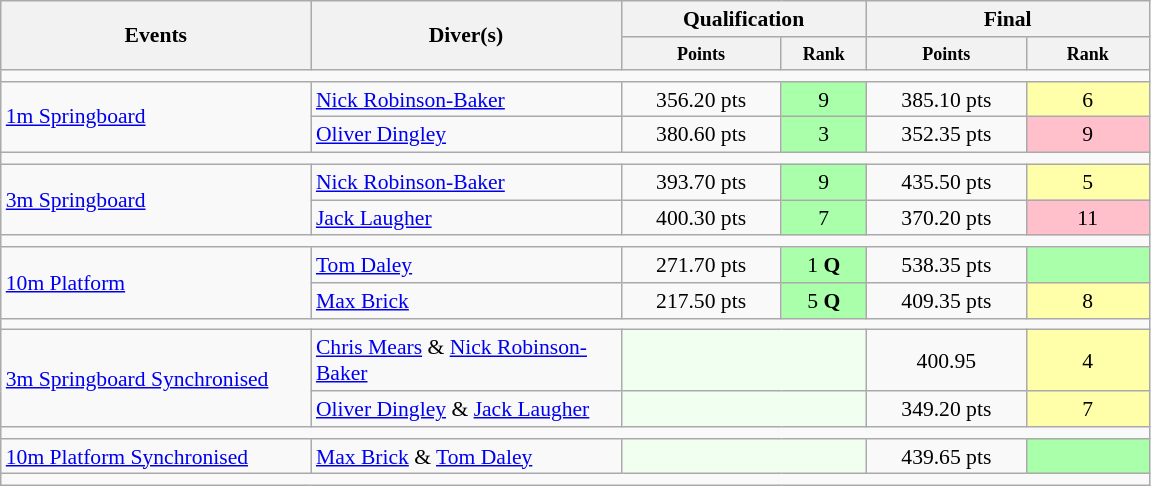<table class=wikitable style="font-size:90%">
<tr>
<th rowspan="2" style="width:200px;">Events</th>
<th rowspan="2" style="width:200px;">Diver(s)</th>
<th colspan="2" style="width:150px;">Qualification</th>
<th colspan="2" style="width:175px;">Final</th>
</tr>
<tr>
<th style="line-height:1em; width:100px;"><small>Points</small></th>
<th style="line-height:1em; width:50px;"><small>Rank</small></th>
<th style="line-height:1em; width:100px;"><small>Points</small></th>
<th style="line-height:1em; width:75px;"><small>Rank</small></th>
</tr>
<tr>
<td colspan="6" style="height:1px;;"></td>
</tr>
<tr>
<td rowspan=2><a href='#'>1m Springboard</a></td>
<td><a href='#'>Nick Robinson-Baker</a></td>
<td style="text-align:center;">356.20 pts</td>
<td style="text-align:center; background:#afa;">9</td>
<td style="text-align:center;">385.10 pts</td>
<td style="text-align:center; background:#ffa;">6</td>
</tr>
<tr>
<td><a href='#'>Oliver Dingley</a></td>
<td style="text-align:center;">380.60 pts</td>
<td style="text-align:center; background:#afa;">3</td>
<td style="text-align:center;">352.35 pts</td>
<td style="text-align:center; background:pink;">9</td>
</tr>
<tr>
<td colspan="6" style="height:1px;;"></td>
</tr>
<tr>
<td rowspan=2><a href='#'>3m Springboard</a></td>
<td><a href='#'>Nick Robinson-Baker</a></td>
<td style="text-align:center;">393.70 pts</td>
<td style="text-align:center; background:#afa;">9</td>
<td style="text-align:center;">435.50 pts</td>
<td style="text-align:center; background:#ffa;">5</td>
</tr>
<tr>
<td><a href='#'>Jack Laugher</a></td>
<td style="text-align:center;">400.30 pts</td>
<td style="text-align:center; background:#afa;">7</td>
<td style="text-align:center;">370.20 pts</td>
<td style="text-align:center; background:pink;">11</td>
</tr>
<tr>
<td colspan="6" style="height:1px;;"></td>
</tr>
<tr>
<td rowspan=2><a href='#'>10m Platform</a></td>
<td><a href='#'>Tom Daley</a></td>
<td style="text-align:center;">271.70 pts</td>
<td style="text-align:center; background:#afa;">1 <strong>Q</strong></td>
<td style="text-align:center;">538.35 pts</td>
<td style="text-align:center; background:#afa;"></td>
</tr>
<tr>
<td><a href='#'>Max Brick</a></td>
<td style="text-align:center;">217.50 pts</td>
<td style="text-align:center; background:#afa;">5 <strong>Q</strong></td>
<td style="text-align:center;">409.35 pts</td>
<td style="text-align:center; background:#ffa;">8</td>
</tr>
<tr>
<td colspan="6" style="height:1px;;"></td>
</tr>
<tr>
<td rowspan=2><a href='#'>3m Springboard Synchronised</a></td>
<td><a href='#'>Chris Mears</a> & <a href='#'>Nick Robinson-Baker</a></td>
<td colspan="2" style="background:honeydew;"></td>
<td style="text-align:center;">400.95</td>
<td style="text-align:center; background:#ffa;">4</td>
</tr>
<tr>
<td><a href='#'>Oliver Dingley</a> & <a href='#'>Jack Laugher</a></td>
<td colspan="2" style="background:honeydew;"></td>
<td style="text-align:center;">349.20 pts</td>
<td style="text-align:center; background:#ffa;">7</td>
</tr>
<tr>
<td colspan="6" style="height:1px;;"></td>
</tr>
<tr>
<td><a href='#'>10m Platform Synchronised</a></td>
<td><a href='#'>Max Brick</a> & <a href='#'>Tom Daley</a></td>
<td colspan="2" style="background:honeydew;"></td>
<td style="text-align:center;">439.65 pts</td>
<td style="text-align:center; background:#afa;"></td>
</tr>
<tr>
<td colspan="6" style="height:1px;;"></td>
</tr>
</table>
